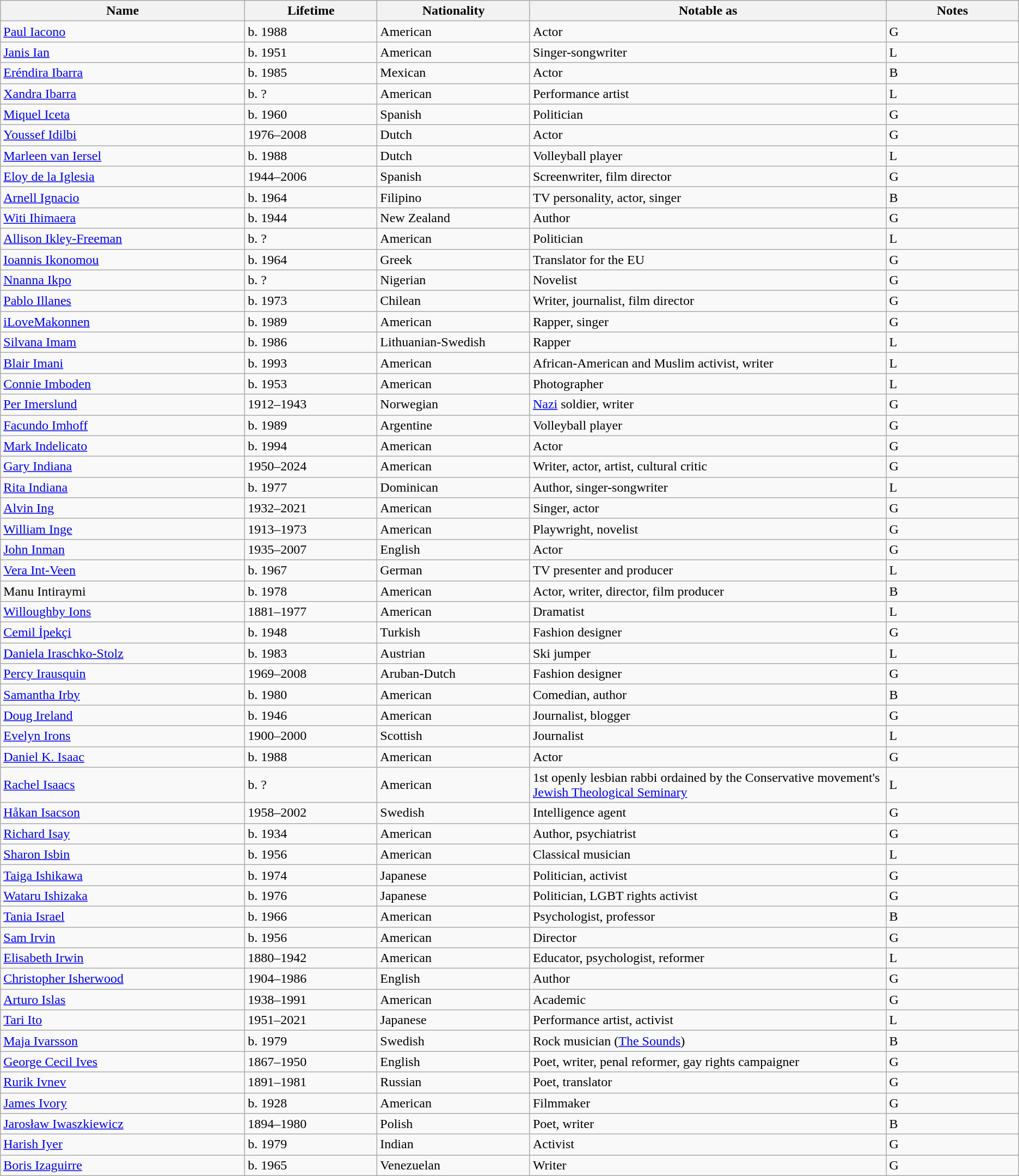<table class="wikitable sortable">
<tr>
<th style="width:24%;">Name</th>
<th style="width:13%;">Lifetime</th>
<th style="width:15%;">Nationality</th>
<th style="width:35%;">Notable as</th>
<th style="width:17%;">Notes</th>
</tr>
<tr>
<td><a href='#'>Paul Iacono</a></td>
<td>b. 1988</td>
<td>American</td>
<td>Actor</td>
<td>G</td>
</tr>
<tr>
<td><a href='#'>Janis Ian</a></td>
<td>b. 1951</td>
<td>American</td>
<td>Singer-songwriter</td>
<td>L</td>
</tr>
<tr>
<td><a href='#'>Eréndira Ibarra</a></td>
<td>b. 1985</td>
<td>Mexican</td>
<td>Actor</td>
<td>B</td>
</tr>
<tr>
<td><a href='#'>Xandra Ibarra</a></td>
<td>b. ?</td>
<td>American</td>
<td>Performance artist</td>
<td>L</td>
</tr>
<tr>
<td><a href='#'>Miquel Iceta</a></td>
<td>b. 1960</td>
<td>Spanish</td>
<td>Politician</td>
<td>G</td>
</tr>
<tr>
<td><a href='#'>Youssef Idilbi</a></td>
<td>1976–2008</td>
<td>Dutch</td>
<td>Actor</td>
<td>G</td>
</tr>
<tr>
<td><a href='#'>Marleen van Iersel</a></td>
<td>b. 1988</td>
<td>Dutch</td>
<td>Volleyball player</td>
<td>L</td>
</tr>
<tr>
<td><a href='#'>Eloy de la Iglesia</a></td>
<td>1944–2006</td>
<td>Spanish</td>
<td>Screenwriter, film director</td>
<td>G</td>
</tr>
<tr>
<td><a href='#'>Arnell Ignacio</a></td>
<td>b. 1964</td>
<td>Filipino</td>
<td>TV personality, actor, singer</td>
<td>B</td>
</tr>
<tr>
<td><a href='#'>Witi Ihimaera</a></td>
<td>b. 1944</td>
<td>New Zealand</td>
<td>Author</td>
<td>G</td>
</tr>
<tr>
<td><a href='#'>Allison Ikley-Freeman</a></td>
<td>b. ?</td>
<td>American</td>
<td>Politician</td>
<td>L</td>
</tr>
<tr>
<td><a href='#'>Ioannis Ikonomou</a></td>
<td>b. 1964</td>
<td>Greek</td>
<td>Translator for the EU</td>
<td>G</td>
</tr>
<tr>
<td><a href='#'>Nnanna Ikpo</a></td>
<td>b. ?</td>
<td>Nigerian</td>
<td>Novelist</td>
<td>G</td>
</tr>
<tr>
<td><a href='#'>Pablo Illanes</a></td>
<td>b. 1973</td>
<td>Chilean</td>
<td>Writer, journalist, film director</td>
<td>G </td>
</tr>
<tr>
<td><a href='#'>iLoveMakonnen</a></td>
<td>b. 1989</td>
<td>American</td>
<td>Rapper, singer</td>
<td>G</td>
</tr>
<tr>
<td><a href='#'>Silvana Imam</a></td>
<td>b. 1986</td>
<td>Lithuanian-Swedish</td>
<td>Rapper</td>
<td>L</td>
</tr>
<tr>
<td><a href='#'>Blair Imani</a></td>
<td>b. 1993</td>
<td>American</td>
<td>African-American and Muslim activist, writer</td>
<td>L</td>
</tr>
<tr>
<td><a href='#'>Connie Imboden</a></td>
<td>b. 1953</td>
<td>American</td>
<td>Photographer</td>
<td>L</td>
</tr>
<tr>
<td><a href='#'>Per Imerslund</a></td>
<td>1912–1943</td>
<td>Norwegian</td>
<td><a href='#'>Nazi</a> soldier, writer</td>
<td>G</td>
</tr>
<tr>
<td><a href='#'>Facundo Imhoff</a></td>
<td>b. 1989</td>
<td>Argentine</td>
<td>Volleyball player</td>
<td>G</td>
</tr>
<tr>
<td><a href='#'>Mark Indelicato</a></td>
<td>b. 1994</td>
<td>American</td>
<td>Actor</td>
<td>G</td>
</tr>
<tr>
<td><a href='#'>Gary Indiana</a></td>
<td>1950–2024</td>
<td>American</td>
<td>Writer, actor, artist, cultural critic</td>
<td>G</td>
</tr>
<tr>
<td><a href='#'>Rita Indiana</a></td>
<td>b. 1977</td>
<td>Dominican</td>
<td>Author, singer-songwriter</td>
<td>L</td>
</tr>
<tr>
<td><a href='#'>Alvin Ing</a></td>
<td>1932–2021</td>
<td>American</td>
<td>Singer, actor</td>
<td>G</td>
</tr>
<tr>
<td><a href='#'>William Inge</a></td>
<td>1913–1973</td>
<td>American</td>
<td>Playwright, novelist</td>
<td>G</td>
</tr>
<tr>
<td><a href='#'>John Inman</a></td>
<td>1935–2007</td>
<td>English</td>
<td>Actor</td>
<td>G</td>
</tr>
<tr>
<td><a href='#'>Vera Int-Veen</a></td>
<td>b. 1967</td>
<td>German</td>
<td>TV presenter and producer</td>
<td>L</td>
</tr>
<tr>
<td>Manu Intiraymi</td>
<td>b. 1978</td>
<td>American</td>
<td>Actor, writer, director, film producer</td>
<td>B</td>
</tr>
<tr>
<td><a href='#'>Willoughby Ions</a></td>
<td>1881–1977</td>
<td>American</td>
<td>Dramatist</td>
<td>L</td>
</tr>
<tr>
<td><a href='#'>Cemil İpekçi</a></td>
<td>b. 1948</td>
<td>Turkish</td>
<td>Fashion designer</td>
<td>G</td>
</tr>
<tr>
<td><a href='#'>Daniela Iraschko-Stolz</a></td>
<td>b. 1983</td>
<td>Austrian</td>
<td>Ski jumper</td>
<td>L</td>
</tr>
<tr>
<td><a href='#'>Percy Irausquin</a></td>
<td>1969–2008</td>
<td>Aruban-Dutch</td>
<td>Fashion designer</td>
<td>G</td>
</tr>
<tr>
<td><a href='#'>Samantha Irby</a></td>
<td>b. 1980</td>
<td>American</td>
<td>Comedian, author</td>
<td>B</td>
</tr>
<tr>
<td><a href='#'>Doug Ireland</a></td>
<td>b. 1946</td>
<td>American</td>
<td>Journalist, blogger</td>
<td>G</td>
</tr>
<tr>
<td><a href='#'>Evelyn Irons</a></td>
<td>1900–2000</td>
<td>Scottish</td>
<td>Journalist</td>
<td>L</td>
</tr>
<tr>
<td><a href='#'>Daniel K. Isaac</a></td>
<td>b. 1988</td>
<td>American</td>
<td>Actor</td>
<td>G</td>
</tr>
<tr>
<td><a href='#'>Rachel Isaacs</a></td>
<td>b. ?</td>
<td>American</td>
<td>1st openly lesbian rabbi ordained by the Conservative movement's <a href='#'>Jewish Theological Seminary</a></td>
<td>L</td>
</tr>
<tr>
<td><a href='#'>Håkan Isacson</a></td>
<td>1958–2002</td>
<td>Swedish</td>
<td>Intelligence agent</td>
<td>G</td>
</tr>
<tr>
<td><a href='#'>Richard Isay</a></td>
<td>b. 1934</td>
<td>American</td>
<td>Author, psychiatrist</td>
<td>G</td>
</tr>
<tr>
<td><a href='#'>Sharon Isbin</a></td>
<td>b. 1956</td>
<td>American</td>
<td>Classical musician</td>
<td>L</td>
</tr>
<tr>
<td><a href='#'>Taiga Ishikawa</a></td>
<td>b. 1974</td>
<td>Japanese</td>
<td>Politician, activist</td>
<td>G</td>
</tr>
<tr>
<td><a href='#'>Wataru Ishizaka</a></td>
<td>b. 1976</td>
<td>Japanese</td>
<td>Politician, LGBT rights activist</td>
<td>G</td>
</tr>
<tr>
<td><a href='#'>Tania Israel</a></td>
<td>b. 1966</td>
<td>American</td>
<td>Psychologist, professor</td>
<td>B</td>
</tr>
<tr>
<td><a href='#'>Sam Irvin</a></td>
<td>b. 1956</td>
<td>American</td>
<td>Director</td>
<td>G</td>
</tr>
<tr>
<td><a href='#'>Elisabeth Irwin</a></td>
<td>1880–1942</td>
<td>American</td>
<td>Educator, psychologist, reformer</td>
<td>L</td>
</tr>
<tr>
<td><a href='#'>Christopher Isherwood</a></td>
<td>1904–1986</td>
<td>English</td>
<td>Author</td>
<td>G</td>
</tr>
<tr>
<td><a href='#'>Arturo Islas</a></td>
<td>1938–1991</td>
<td>American</td>
<td>Academic</td>
<td>G</td>
</tr>
<tr>
<td><a href='#'>Tari Ito</a></td>
<td>1951–2021</td>
<td>Japanese</td>
<td>Performance artist, activist</td>
<td>L</td>
</tr>
<tr>
<td><a href='#'>Maja Ivarsson</a></td>
<td>b. 1979</td>
<td>Swedish</td>
<td>Rock musician (<a href='#'>The Sounds</a>)</td>
<td>B</td>
</tr>
<tr>
<td><a href='#'>George Cecil Ives</a></td>
<td>1867–1950</td>
<td>English</td>
<td>Poet, writer, penal reformer, gay rights campaigner</td>
<td>G</td>
</tr>
<tr>
<td><a href='#'>Rurik Ivnev</a></td>
<td>1891–1981</td>
<td>Russian</td>
<td>Poet, translator</td>
<td>G</td>
</tr>
<tr>
<td><a href='#'>James Ivory</a></td>
<td>b. 1928</td>
<td>American</td>
<td>Filmmaker</td>
<td>G</td>
</tr>
<tr>
<td><a href='#'>Jarosław Iwaszkiewicz</a></td>
<td>1894–1980</td>
<td>Polish</td>
<td>Poet, writer</td>
<td>B</td>
</tr>
<tr>
<td><a href='#'>Harish Iyer</a></td>
<td>b. 1979</td>
<td>Indian</td>
<td>Activist</td>
<td>G</td>
</tr>
<tr>
<td><a href='#'>Boris Izaguirre</a></td>
<td>b. 1965</td>
<td>Venezuelan</td>
<td>Writer</td>
<td>G</td>
</tr>
</table>
